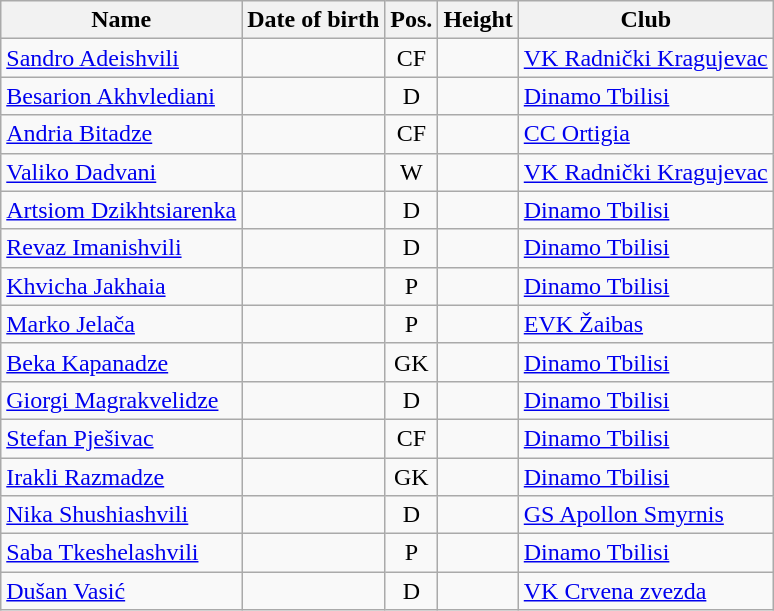<table class="wikitable sortable" text-align:center;">
<tr>
<th>Name</th>
<th>Date of birth</th>
<th>Pos.</th>
<th>Height</th>
<th>Club</th>
</tr>
<tr>
<td align=left><a href='#'>Sandro Adeishvili</a></td>
<td align=left></td>
<td align=center>CF</td>
<td></td>
<td align=left> <a href='#'>VK Radnički Kragujevac</a></td>
</tr>
<tr>
<td align=left><a href='#'>Besarion Akhvlediani</a></td>
<td align=left></td>
<td align=center>D</td>
<td></td>
<td align=left> <a href='#'>Dinamo Tbilisi</a></td>
</tr>
<tr>
<td align=left><a href='#'>Andria Bitadze</a></td>
<td align=left></td>
<td align=center>CF</td>
<td></td>
<td align=left> <a href='#'>CC Ortigia</a></td>
</tr>
<tr>
<td align=left><a href='#'>Valiko Dadvani</a></td>
<td align=left></td>
<td align=center>W</td>
<td></td>
<td align=left> <a href='#'>VK Radnički Kragujevac</a></td>
</tr>
<tr>
<td align=left><a href='#'>Artsiom Dzikhtsiarenka</a></td>
<td align=left></td>
<td align=center>D</td>
<td></td>
<td align=left> <a href='#'>Dinamo Tbilisi</a></td>
</tr>
<tr>
<td align=left><a href='#'>Revaz Imanishvili</a></td>
<td align=left></td>
<td align=center>D</td>
<td></td>
<td align=left> <a href='#'>Dinamo Tbilisi</a></td>
</tr>
<tr>
<td align=left><a href='#'>Khvicha Jakhaia</a></td>
<td align=left></td>
<td align=center>P</td>
<td></td>
<td align=left> <a href='#'>Dinamo Tbilisi</a></td>
</tr>
<tr>
<td align=left><a href='#'>Marko Jelača</a></td>
<td align=left></td>
<td align=center>P</td>
<td></td>
<td align=left> <a href='#'>EVK Žaibas</a></td>
</tr>
<tr>
<td align=left><a href='#'>Beka Kapanadze</a></td>
<td align=left></td>
<td align=center>GK</td>
<td></td>
<td align=left> <a href='#'>Dinamo Tbilisi</a></td>
</tr>
<tr>
<td align=left><a href='#'>Giorgi Magrakvelidze</a></td>
<td align=left></td>
<td align=center>D</td>
<td></td>
<td align=left> <a href='#'>Dinamo Tbilisi</a></td>
</tr>
<tr>
<td align=left><a href='#'>Stefan Pješivac</a></td>
<td align=left></td>
<td align=center>CF</td>
<td></td>
<td align=left> <a href='#'>Dinamo Tbilisi</a></td>
</tr>
<tr>
<td align=left><a href='#'>Irakli Razmadze</a></td>
<td align=left></td>
<td align=center>GK</td>
<td></td>
<td align=left> <a href='#'>Dinamo Tbilisi</a></td>
</tr>
<tr>
<td align=left><a href='#'>Nika Shushiashvili</a></td>
<td align=left></td>
<td align=center>D</td>
<td></td>
<td align=left> <a href='#'>GS Apollon Smyrnis</a></td>
</tr>
<tr>
<td align=left><a href='#'>Saba Tkeshelashvili</a></td>
<td align=left></td>
<td align=center>P</td>
<td></td>
<td align=left> <a href='#'>Dinamo Tbilisi</a></td>
</tr>
<tr>
<td align=left><a href='#'>Dušan Vasić</a></td>
<td align=left></td>
<td align=center>D</td>
<td></td>
<td align=left> <a href='#'>VK Crvena zvezda</a></td>
</tr>
</table>
